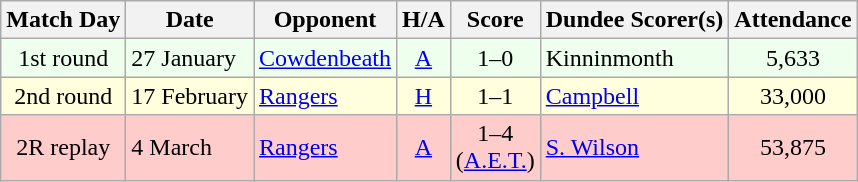<table class="wikitable" style="text-align:center">
<tr>
<th>Match Day</th>
<th>Date</th>
<th>Opponent</th>
<th>H/A</th>
<th>Score</th>
<th>Dundee Scorer(s)</th>
<th>Attendance</th>
</tr>
<tr bgcolor="#EEFFEE">
<td>1st round</td>
<td align="left">27 January</td>
<td align="left"><a href='#'>Cowdenbeath</a></td>
<td><a href='#'>A</a></td>
<td>1–0</td>
<td align="left">Kinninmonth</td>
<td>5,633</td>
</tr>
<tr bgcolor="#FFFFDD">
<td>2nd round</td>
<td align="left">17 February</td>
<td align="left"><a href='#'>Rangers</a></td>
<td><a href='#'>H</a></td>
<td>1–1</td>
<td align="left"><a href='#'>Campbell</a></td>
<td>33,000</td>
</tr>
<tr bgcolor="#FFCCCC">
<td>2R replay</td>
<td align="left">4 March</td>
<td align="left"><a href='#'>Rangers</a></td>
<td><a href='#'>A</a></td>
<td>1–4<br>(<a href='#'>A.E.T.</a>)</td>
<td align="left"><a href='#'>S. Wilson</a></td>
<td>53,875</td>
</tr>
</table>
